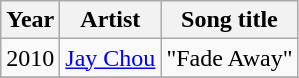<table class="wikitable sortable">
<tr>
<th>Year</th>
<th>Artist</th>
<th>Song title</th>
</tr>
<tr>
<td>2010</td>
<td><a href='#'>Jay Chou</a></td>
<td>"Fade Away"</td>
</tr>
<tr>
</tr>
</table>
